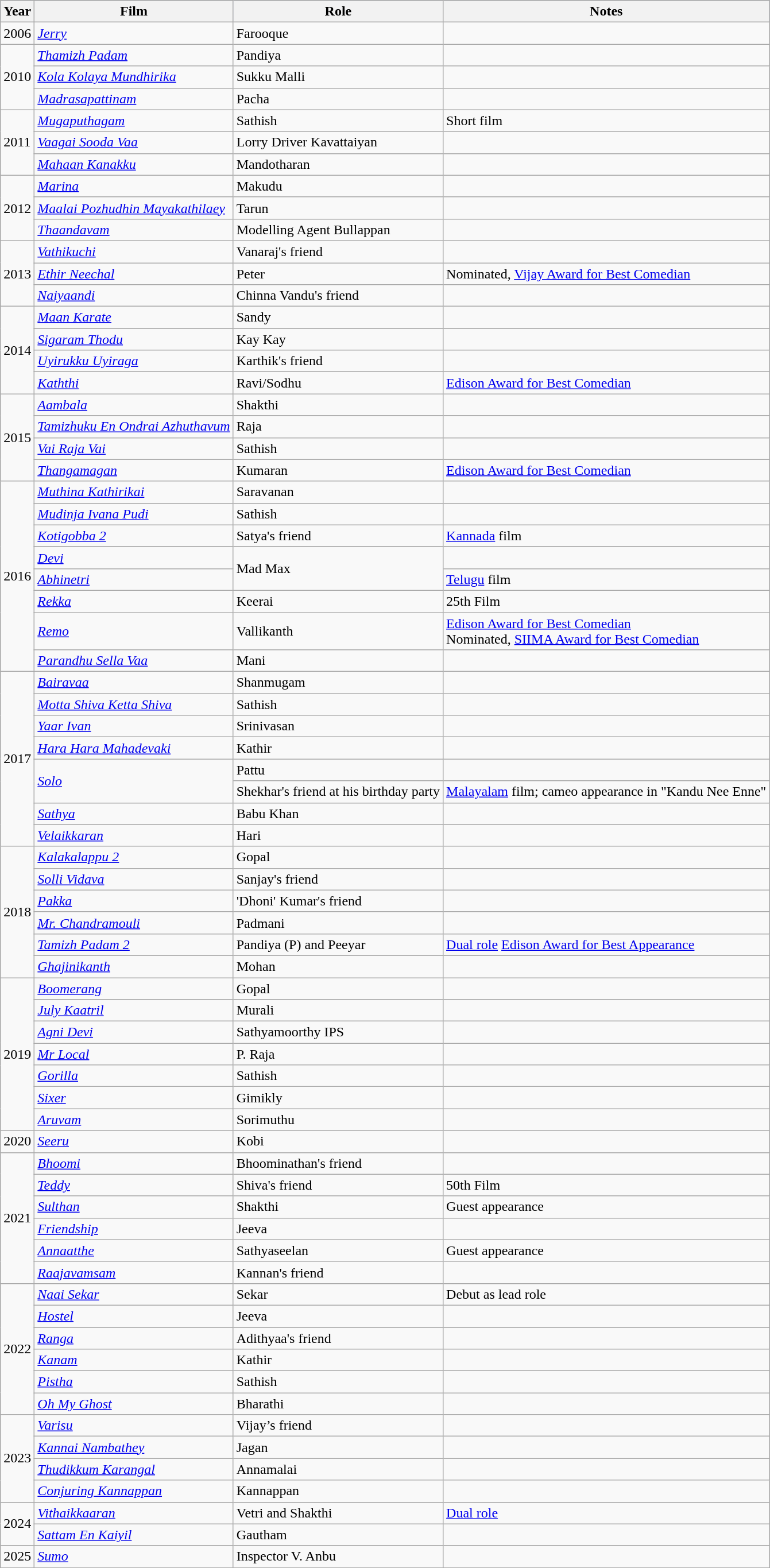<table class="wikitable sortable">
<tr style="background:#b0c4de; text-align:center;">
<th scope="col">Year</th>
<th scope="col">Film</th>
<th scope="col">Role</th>
<th class="unsortable" scope="col">Notes</th>
</tr>
<tr>
<td>2006</td>
<td><em><a href='#'>Jerry</a></em></td>
<td>Farooque</td>
<td></td>
</tr>
<tr>
<td rowspan="3">2010</td>
<td><em><a href='#'>Thamizh Padam </a></em></td>
<td>Pandiya</td>
<td></td>
</tr>
<tr>
<td><em><a href='#'>Kola Kolaya Mundhirika</a></em></td>
<td>Sukku Malli</td>
<td></td>
</tr>
<tr>
<td><em><a href='#'>Madrasapattinam</a></em></td>
<td>Pacha</td>
<td></td>
</tr>
<tr>
<td rowspan="3">2011</td>
<td><em><a href='#'>Mugaputhagam</a></em></td>
<td>Sathish</td>
<td>Short film</td>
</tr>
<tr>
<td><em><a href='#'>Vaagai Sooda Vaa</a></em></td>
<td>Lorry Driver Kavattaiyan</td>
<td></td>
</tr>
<tr>
<td><em><a href='#'>Mahaan Kanakku</a></em></td>
<td>Mandotharan</td>
<td></td>
</tr>
<tr>
<td rowspan="3">2012</td>
<td><em><a href='#'>Marina</a></em></td>
<td>Makudu</td>
<td></td>
</tr>
<tr>
<td><em><a href='#'>Maalai Pozhudhin Mayakathilaey</a></em></td>
<td>Tarun</td>
<td></td>
</tr>
<tr>
<td><em><a href='#'>Thaandavam</a></em></td>
<td>Modelling Agent Bullappan</td>
<td></td>
</tr>
<tr>
<td rowspan="3">2013</td>
<td><em><a href='#'>Vathikuchi</a></em></td>
<td>Vanaraj's friend</td>
<td></td>
</tr>
<tr>
<td><em><a href='#'>Ethir Neechal</a></em></td>
<td>Peter</td>
<td>Nominated, <a href='#'>Vijay Award for Best Comedian</a></td>
</tr>
<tr>
<td><em><a href='#'>Naiyaandi</a></em></td>
<td>Chinna Vandu's friend</td>
<td></td>
</tr>
<tr>
<td rowspan="4">2014</td>
<td><em><a href='#'>Maan Karate</a></em></td>
<td>Sandy</td>
<td></td>
</tr>
<tr>
<td><em><a href='#'>Sigaram Thodu</a></em></td>
<td>Kay Kay</td>
<td></td>
</tr>
<tr>
<td><em><a href='#'>Uyirukku Uyiraga</a></em></td>
<td>Karthik's friend</td>
<td></td>
</tr>
<tr>
<td><em><a href='#'>Kaththi</a></em></td>
<td>Ravi/Sodhu</td>
<td><a href='#'>Edison Award for Best Comedian</a></td>
</tr>
<tr>
<td rowspan="4">2015</td>
<td><em><a href='#'>Aambala</a></em></td>
<td>Shakthi</td>
<td></td>
</tr>
<tr>
<td><em><a href='#'>Tamizhuku En Ondrai Azhuthavum</a></em></td>
<td>Raja</td>
<td></td>
</tr>
<tr>
<td><em><a href='#'>Vai Raja Vai</a></em></td>
<td>Sathish</td>
<td></td>
</tr>
<tr>
<td><em><a href='#'>Thangamagan</a></em></td>
<td>Kumaran</td>
<td><a href='#'>Edison Award for Best Comedian</a></td>
</tr>
<tr>
<td rowspan="8">2016</td>
<td><em><a href='#'>Muthina Kathirikai</a></em></td>
<td>Saravanan</td>
<td></td>
</tr>
<tr>
<td><em><a href='#'>Mudinja Ivana Pudi</a></em></td>
<td>Sathish</td>
<td></td>
</tr>
<tr>
<td><em><a href='#'>Kotigobba 2</a></em></td>
<td>Satya's friend</td>
<td><a href='#'>Kannada</a> film</td>
</tr>
<tr>
<td><em><a href='#'>Devi</a></em></td>
<td rowspan="2">Mad Max</td>
<td></td>
</tr>
<tr>
<td><em><a href='#'>Abhinetri</a></em></td>
<td><a href='#'>Telugu</a> film</td>
</tr>
<tr>
<td><em><a href='#'>Rekka</a></em></td>
<td>Keerai</td>
<td>25th Film</td>
</tr>
<tr>
<td><em><a href='#'>Remo</a></em></td>
<td>Vallikanth</td>
<td><a href='#'>Edison Award for Best Comedian</a><br>Nominated, <a href='#'>SIIMA Award for Best Comedian</a></td>
</tr>
<tr>
<td><em><a href='#'>Parandhu Sella Vaa</a></em></td>
<td>Mani</td>
<td></td>
</tr>
<tr>
<td rowspan="8">2017</td>
<td><em><a href='#'>Bairavaa</a></em></td>
<td>Shanmugam</td>
<td></td>
</tr>
<tr>
<td><em><a href='#'>Motta Shiva Ketta Shiva</a></em></td>
<td>Sathish</td>
<td></td>
</tr>
<tr>
<td><em><a href='#'>Yaar Ivan</a></em></td>
<td>Srinivasan</td>
<td></td>
</tr>
<tr>
<td><em><a href='#'>Hara Hara Mahadevaki</a></em></td>
<td>Kathir</td>
<td></td>
</tr>
<tr>
<td rowspan="2"><em><a href='#'>Solo</a></em></td>
<td>Pattu</td>
<td></td>
</tr>
<tr>
<td>Shekhar's friend at his birthday party</td>
<td><a href='#'>Malayalam</a> film; cameo appearance in "Kandu Nee Enne"</td>
</tr>
<tr>
<td><em><a href='#'>Sathya</a></em></td>
<td>Babu Khan</td>
<td></td>
</tr>
<tr>
<td><em><a href='#'>Velaikkaran</a></em></td>
<td>Hari</td>
<td></td>
</tr>
<tr>
<td rowspan="6">2018</td>
<td><em><a href='#'>Kalakalappu 2</a></em></td>
<td>Gopal</td>
<td></td>
</tr>
<tr>
<td><em><a href='#'>Solli Vidava</a></em></td>
<td>Sanjay's friend</td>
<td></td>
</tr>
<tr>
<td><em><a href='#'>Pakka</a></em></td>
<td>'Dhoni' Kumar's friend</td>
<td></td>
</tr>
<tr>
<td><em><a href='#'>Mr. Chandramouli</a></em></td>
<td>Padmani</td>
<td></td>
</tr>
<tr>
<td><em><a href='#'>Tamizh Padam 2</a></em></td>
<td>Pandiya (P) and Peeyar</td>
<td><a href='#'>Dual role</a> <a href='#'>Edison Award for Best Appearance</a></td>
</tr>
<tr>
<td><em><a href='#'>Ghajinikanth</a></em></td>
<td>Mohan</td>
<td></td>
</tr>
<tr>
<td rowspan="7">2019</td>
<td><em><a href='#'>Boomerang</a></em></td>
<td>Gopal</td>
<td></td>
</tr>
<tr>
<td><em><a href='#'>July Kaatril</a></em></td>
<td>Murali</td>
<td></td>
</tr>
<tr>
<td><em><a href='#'>Agni Devi</a></em></td>
<td>Sathyamoorthy IPS</td>
<td></td>
</tr>
<tr>
<td><em><a href='#'>Mr Local</a></em></td>
<td>P. Raja</td>
<td></td>
</tr>
<tr>
<td><em><a href='#'>Gorilla</a></em></td>
<td>Sathish</td>
<td></td>
</tr>
<tr>
<td><em><a href='#'>Sixer</a></em></td>
<td>Gimikly</td>
<td></td>
</tr>
<tr>
<td><em><a href='#'>Aruvam</a></em></td>
<td>Sorimuthu</td>
<td></td>
</tr>
<tr>
<td>2020</td>
<td><em><a href='#'>Seeru</a></em></td>
<td>Kobi</td>
<td></td>
</tr>
<tr>
<td rowspan="6">2021</td>
<td><em><a href='#'>Bhoomi</a></em></td>
<td>Bhoominathan's friend</td>
<td></td>
</tr>
<tr>
<td><em><a href='#'>Teddy</a></em></td>
<td>Shiva's friend</td>
<td>50th Film</td>
</tr>
<tr>
<td><em><a href='#'>Sulthan</a></em></td>
<td>Shakthi</td>
<td>Guest appearance</td>
</tr>
<tr>
<td><em><a href='#'>Friendship</a></em></td>
<td>Jeeva</td>
<td></td>
</tr>
<tr>
<td><em><a href='#'>Annaatthe</a></em></td>
<td>Sathyaseelan</td>
<td>Guest appearance</td>
</tr>
<tr>
<td><em><a href='#'>Raajavamsam</a></em></td>
<td>Kannan's friend</td>
<td></td>
</tr>
<tr>
<td rowspan="6">2022</td>
<td><em><a href='#'>Naai Sekar</a></em></td>
<td>Sekar</td>
<td>Debut as lead role</td>
</tr>
<tr>
<td><em><a href='#'>Hostel</a></em></td>
<td>Jeeva</td>
<td></td>
</tr>
<tr>
<td><em><a href='#'>Ranga</a></em></td>
<td>Adithyaa's friend</td>
<td></td>
</tr>
<tr>
<td><em><a href='#'>Kanam</a></em></td>
<td>Kathir</td>
<td></td>
</tr>
<tr>
<td><em><a href='#'>Pistha</a></em></td>
<td>Sathish</td>
<td></td>
</tr>
<tr>
<td><em><a href='#'>Oh My Ghost</a></em></td>
<td>Bharathi</td>
<td></td>
</tr>
<tr>
<td rowspan="4">2023</td>
<td><em><a href='#'>Varisu</a></em></td>
<td>Vijay’s friend</td>
<td></td>
</tr>
<tr>
<td><em><a href='#'>Kannai Nambathey</a></em></td>
<td>Jagan</td>
<td></td>
</tr>
<tr>
<td><em><a href='#'>Thudikkum Karangal</a></em></td>
<td>Annamalai</td>
<td></td>
</tr>
<tr>
<td><em><a href='#'>Conjuring Kannappan</a></em></td>
<td>Kannappan</td>
<td></td>
</tr>
<tr>
<td rowspan="2">2024</td>
<td><em><a href='#'>Vithaikkaaran</a></em></td>
<td>Vetri and Shakthi</td>
<td><a href='#'>Dual role</a></td>
</tr>
<tr>
<td><em><a href='#'>Sattam En Kaiyil</a></em></td>
<td>Gautham</td>
<td></td>
</tr>
<tr>
<td>2025</td>
<td><a href='#'><em>Sumo</em></a></td>
<td>Inspector V. Anbu</td>
<td></td>
</tr>
<tr>
</tr>
<tr>
</tr>
</table>
